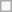<table class=wikitable>
<tr>
<td> </td>
</tr>
</table>
